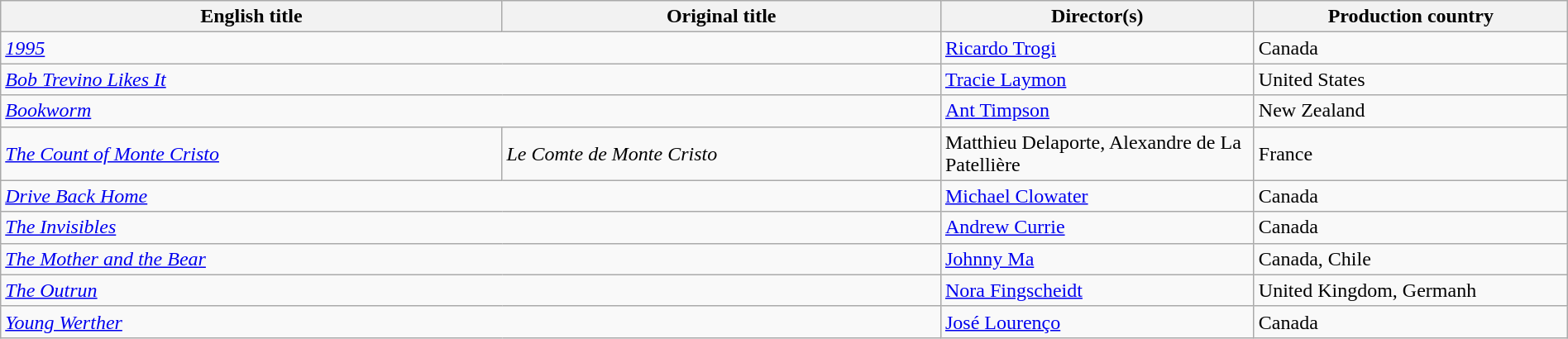<table class="wikitable" width=100%>
<tr>
<th scope="col" width="32%">English title</th>
<th scope="col" width="28%">Original title</th>
<th scope="col" width="20%">Director(s)</th>
<th scope="col" width="20%">Production country</th>
</tr>
<tr>
<td colspan=2><em><a href='#'>1995</a></em></td>
<td><a href='#'>Ricardo Trogi</a></td>
<td>Canada</td>
</tr>
<tr>
<td colspan=2><em><a href='#'>Bob Trevino Likes It</a></em></td>
<td><a href='#'>Tracie Laymon</a></td>
<td>United States</td>
</tr>
<tr>
<td colspan=2><em><a href='#'>Bookworm</a></em></td>
<td><a href='#'>Ant Timpson</a></td>
<td>New Zealand</td>
</tr>
<tr>
<td><em><a href='#'>The Count of Monte Cristo</a></em></td>
<td><em>Le Comte de Monte Cristo</em></td>
<td>Matthieu Delaporte, Alexandre de La Patellière</td>
<td>France</td>
</tr>
<tr>
<td colspan=2><em><a href='#'>Drive Back Home</a></em></td>
<td><a href='#'>Michael Clowater</a></td>
<td>Canada</td>
</tr>
<tr>
<td colspan=2><em><a href='#'>The Invisibles</a></em></td>
<td><a href='#'>Andrew Currie</a></td>
<td>Canada</td>
</tr>
<tr>
<td colspan=2><em><a href='#'>The Mother and the Bear</a></em></td>
<td><a href='#'>Johnny Ma</a></td>
<td>Canada, Chile</td>
</tr>
<tr>
<td colspan=2><em><a href='#'>The Outrun</a></em></td>
<td><a href='#'>Nora Fingscheidt</a></td>
<td>United Kingdom, Germanh</td>
</tr>
<tr>
<td colspan=2><em><a href='#'>Young Werther</a></em></td>
<td><a href='#'>José Lourenço</a></td>
<td>Canada</td>
</tr>
</table>
